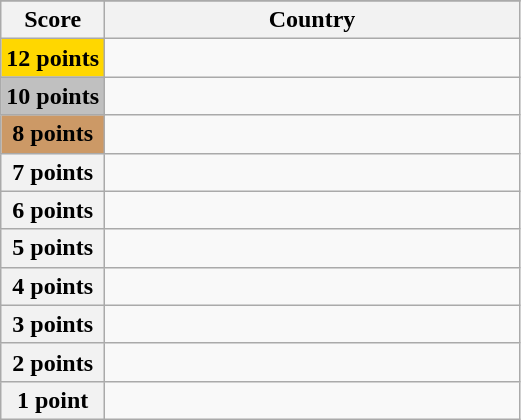<table class="wikitable">
<tr>
</tr>
<tr>
<th scope="col" width="20%">Score</th>
<th scope="col">Country</th>
</tr>
<tr>
<th scope="row" style="background:gold">12 points</th>
<td></td>
</tr>
<tr>
<th scope="row" style="background:silver">10 points</th>
<td></td>
</tr>
<tr>
<th scope="row" style="background:#CC9966">8 points</th>
<td></td>
</tr>
<tr>
<th scope="row">7 points</th>
<td></td>
</tr>
<tr>
<th scope="row">6 points</th>
<td></td>
</tr>
<tr>
<th scope="row">5 points</th>
<td></td>
</tr>
<tr>
<th scope="row">4 points</th>
<td></td>
</tr>
<tr>
<th scope="row">3 points</th>
<td></td>
</tr>
<tr>
<th scope="row">2 points</th>
<td></td>
</tr>
<tr>
<th scope="row">1 point</th>
<td></td>
</tr>
</table>
